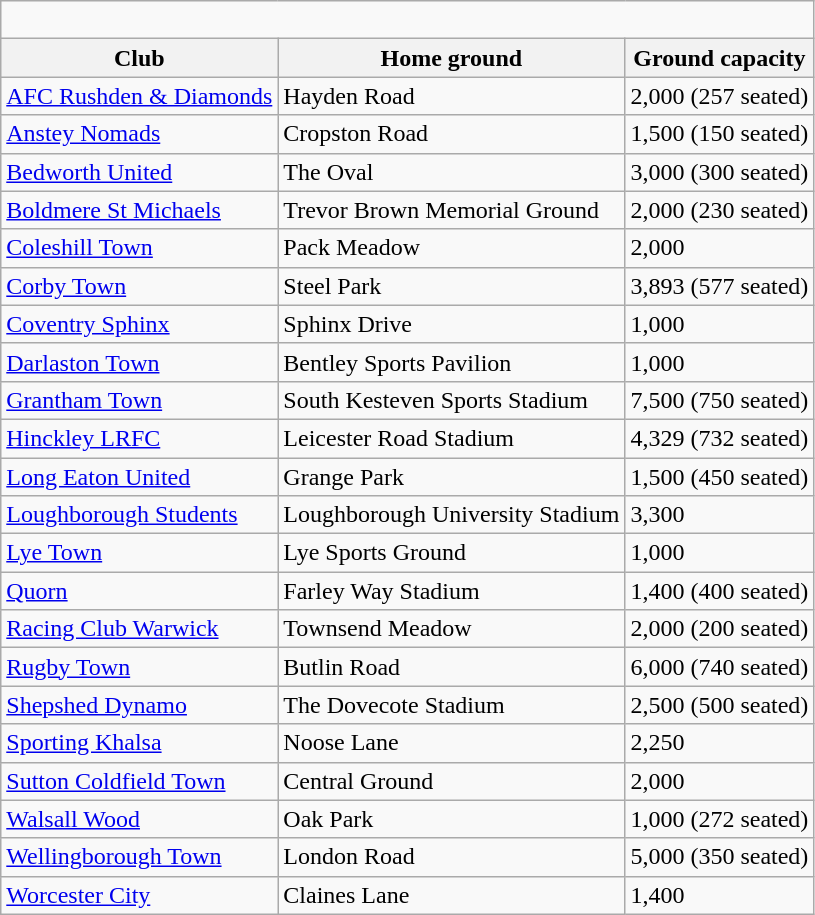<table class="wikitable sortable">
<tr>
<td colspan="3" class="unsortable"><br></td>
</tr>
<tr>
<th>Club</th>
<th>Home ground</th>
<th>Ground capacity</th>
</tr>
<tr>
<td><a href='#'>AFC Rushden & Diamonds</a></td>
<td>Hayden Road</td>
<td>2,000 (257 seated)</td>
</tr>
<tr>
<td><a href='#'>Anstey Nomads</a></td>
<td>Cropston Road</td>
<td>1,500 (150 seated)</td>
</tr>
<tr>
<td><a href='#'>Bedworth United</a></td>
<td>The Oval</td>
<td>3,000 (300 seated)</td>
</tr>
<tr>
<td><a href='#'>Boldmere St Michaels</a></td>
<td>Trevor Brown Memorial Ground</td>
<td>2,000 (230 seated)</td>
</tr>
<tr>
<td><a href='#'>Coleshill Town</a></td>
<td>Pack Meadow</td>
<td>2,000</td>
</tr>
<tr>
<td><a href='#'>Corby Town</a></td>
<td>Steel Park</td>
<td>3,893 (577 seated)</td>
</tr>
<tr>
<td><a href='#'>Coventry Sphinx</a></td>
<td>Sphinx Drive</td>
<td>1,000</td>
</tr>
<tr>
<td><a href='#'>Darlaston Town</a></td>
<td>Bentley Sports Pavilion</td>
<td>1,000</td>
</tr>
<tr>
<td><a href='#'>Grantham Town</a></td>
<td>South Kesteven Sports Stadium</td>
<td>7,500 (750 seated)</td>
</tr>
<tr>
<td><a href='#'>Hinckley LRFC</a></td>
<td>Leicester Road Stadium</td>
<td>4,329 (732 seated)</td>
</tr>
<tr>
<td><a href='#'>Long Eaton United</a></td>
<td>Grange Park</td>
<td>1,500 (450 seated)</td>
</tr>
<tr>
<td><a href='#'>Loughborough Students</a></td>
<td>Loughborough University Stadium</td>
<td>3,300</td>
</tr>
<tr>
<td><a href='#'>Lye Town</a></td>
<td>Lye Sports Ground</td>
<td>1,000</td>
</tr>
<tr>
<td><a href='#'>Quorn</a></td>
<td>Farley Way Stadium</td>
<td>1,400 (400 seated)</td>
</tr>
<tr>
<td><a href='#'>Racing Club Warwick</a></td>
<td>Townsend Meadow</td>
<td>2,000 (200 seated)</td>
</tr>
<tr>
<td><a href='#'>Rugby Town</a></td>
<td>Butlin Road</td>
<td>6,000 (740 seated)</td>
</tr>
<tr>
<td><a href='#'>Shepshed Dynamo</a></td>
<td>The Dovecote Stadium</td>
<td>2,500 (500 seated)</td>
</tr>
<tr>
<td><a href='#'>Sporting Khalsa</a></td>
<td>Noose Lane</td>
<td>2,250</td>
</tr>
<tr>
<td><a href='#'>Sutton Coldfield Town</a></td>
<td>Central Ground</td>
<td>2,000</td>
</tr>
<tr>
<td><a href='#'>Walsall Wood</a></td>
<td>Oak Park</td>
<td>1,000 (272 seated)</td>
</tr>
<tr>
<td><a href='#'>Wellingborough Town</a></td>
<td>London Road</td>
<td>5,000 (350 seated)</td>
</tr>
<tr>
<td><a href='#'>Worcester City</a></td>
<td>Claines Lane</td>
<td>1,400</td>
</tr>
</table>
